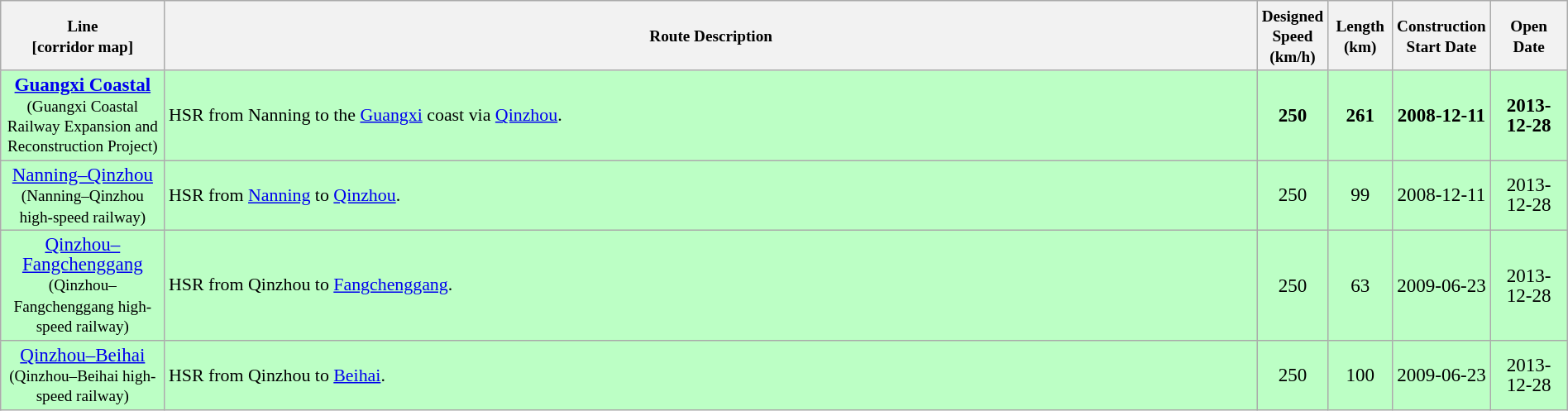<table class="wikitable sortable" style="width:100%; text-align:center; font-size:96%; line-height:1.05">
<tr>
<th style="width:125px;"><small><strong>Line</strong><br>[corridor map]</small></th>
<th><small><strong>Route Description</strong></small></th>
<th style="width:40px;"><small><strong>Designed<br>Speed<br>(km/h)</strong><br></small></th>
<th style="width:45px;"><small><strong>Length<br>(km)</strong><br></small></th>
<th style="width:55px;"><small><strong>Construction<br>Start Date</strong><br></small></th>
<th style="width:55px;"><small><strong>Open Date</strong><br></small></th>
</tr>
<tr style="background:#bcffc5;">
<td style="font-size:100%; text-align:center;"><strong><a href='#'>Guangxi Coastal</a></strong><br><small>(Guangxi Coastal Railway Expansion and Reconstruction Project)</small></td>
<td style="font-size:95%; text-align:left">HSR from Nanning to the <a href='#'>Guangxi</a> coast via <a href='#'>Qinzhou</a>.</td>
<td><strong>250</strong></td>
<td><strong>261</strong></td>
<td><strong>2008-12-11</strong></td>
<td><strong>2013-12-28</strong></td>
</tr>
<tr style="background:#bcffc5;">
<td><a href='#'>Nanning–Qinzhou</a><br><small>(Nanning–Qinzhou high-speed railway)</small></td>
<td style="font-size:95%; text-align:left">HSR from <a href='#'>Nanning</a> to <a href='#'>Qinzhou</a>.</td>
<td>250</td>
<td>99</td>
<td>2008-12-11</td>
<td>2013-12-28</td>
</tr>
<tr style="background:#bcffc5;">
<td><a href='#'>Qinzhou–Fangchenggang</a><br><small>(Qinzhou–Fangchenggang high-speed railway)</small></td>
<td style="font-size:95%; text-align:left">HSR from Qinzhou to <a href='#'>Fangchenggang</a>.</td>
<td>250</td>
<td>63</td>
<td>2009-06-23</td>
<td>2013-12-28</td>
</tr>
<tr style="background:#bcffc5;">
<td><a href='#'>Qinzhou–Beihai</a><br><small>(Qinzhou–Beihai high-speed railway)</small></td>
<td style="font-size:95%; text-align:left">HSR from Qinzhou to <a href='#'>Beihai</a>.</td>
<td>250</td>
<td>100</td>
<td>2009-06-23</td>
<td>2013-12-28</td>
</tr>
</table>
